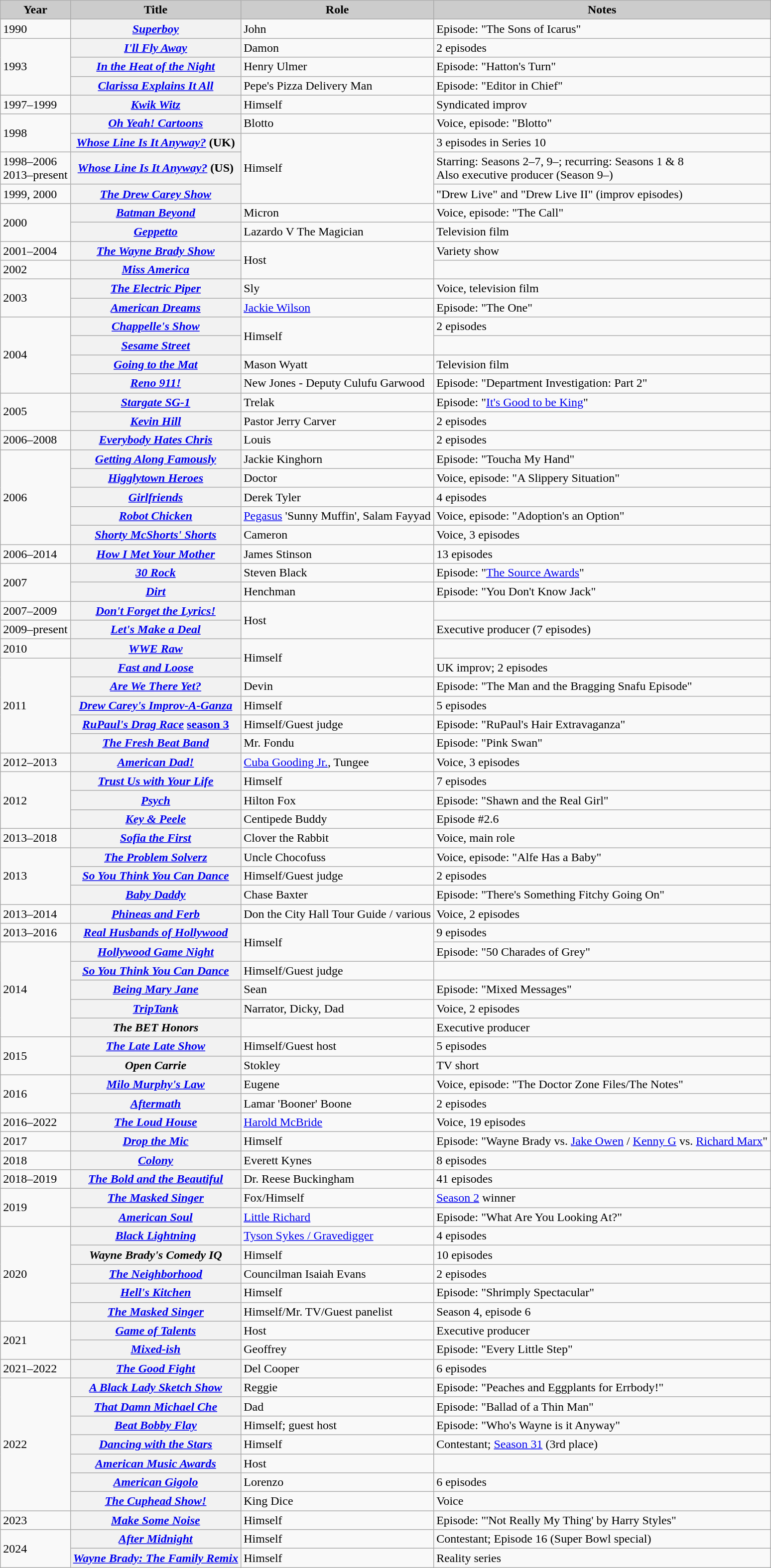<table class="wikitable plainrowheaders">
<tr>
<th scope="col" style="background: #CCCCCC;">Year</th>
<th scope="col" style="background: #CCCCCC;">Title</th>
<th scope="col" style="background: #CCCCCC;">Role</th>
<th scope="col" style="background: #CCCCCC;">Notes</th>
</tr>
<tr>
<td>1990</td>
<th scope="row"><em><a href='#'>Superboy</a></em></th>
<td>John</td>
<td>Episode: "The Sons of Icarus"</td>
</tr>
<tr>
<td rowspan="3">1993</td>
<th scope="row"><em><a href='#'>I'll Fly Away</a></em></th>
<td>Damon</td>
<td>2 episodes</td>
</tr>
<tr>
<th scope="row"><em><a href='#'>In the Heat of the Night</a></em></th>
<td>Henry Ulmer</td>
<td>Episode: "Hatton's Turn"</td>
</tr>
<tr>
<th scope="row"><em><a href='#'>Clarissa Explains It All</a></em></th>
<td>Pepe's Pizza Delivery Man</td>
<td>Episode: "Editor in Chief"</td>
</tr>
<tr>
<td>1997–1999</td>
<th scope="row"><em><a href='#'>Kwik Witz</a></em></th>
<td>Himself</td>
<td>Syndicated improv</td>
</tr>
<tr>
<td rowspan="2">1998</td>
<th scope="row"><em><a href='#'>Oh Yeah! Cartoons</a></em></th>
<td>Blotto</td>
<td>Voice, episode: "Blotto"</td>
</tr>
<tr>
<th scope="row"><em><a href='#'>Whose Line Is It Anyway?</a></em> (UK)</th>
<td rowspan="3">Himself</td>
<td>3 episodes in Series 10</td>
</tr>
<tr>
<td>1998–2006<br>2013–present</td>
<th scope="row"><em><a href='#'>Whose Line Is It Anyway?</a></em> (US)</th>
<td>Starring: Seasons 2–7, 9–; recurring: Seasons 1 & 8<br>Also executive producer (Season 9–)</td>
</tr>
<tr>
<td>1999, 2000</td>
<th scope="row"><em><a href='#'>The Drew Carey Show</a></em></th>
<td>"Drew Live" and "Drew Live II" (improv episodes)</td>
</tr>
<tr>
<td rowspan="2">2000</td>
<th scope="row"><em><a href='#'>Batman Beyond</a></em></th>
<td>Micron</td>
<td>Voice, episode: "The Call"</td>
</tr>
<tr>
<th scope="row"><em><a href='#'>Geppetto</a></em></th>
<td>Lazardo V The Magician</td>
<td>Television film</td>
</tr>
<tr>
<td>2001–2004</td>
<th scope="row"><em><a href='#'>The Wayne Brady Show</a></em></th>
<td rowspan="2">Host</td>
<td>Variety show</td>
</tr>
<tr>
<td>2002</td>
<th scope="row"><em><a href='#'>Miss America</a></em></th>
<td></td>
</tr>
<tr>
<td rowspan="2">2003</td>
<th scope="row"><em><a href='#'>The Electric Piper</a></em></th>
<td>Sly</td>
<td>Voice, television film</td>
</tr>
<tr>
<th scope="row"><em><a href='#'>American Dreams</a></em></th>
<td><a href='#'>Jackie Wilson</a></td>
<td>Episode: "The One"</td>
</tr>
<tr>
<td rowspan="4">2004</td>
<th scope="row"><em><a href='#'>Chappelle's Show</a></em></th>
<td rowspan="2">Himself</td>
<td>2 episodes</td>
</tr>
<tr>
<th scope="row"><em><a href='#'>Sesame Street</a></em></th>
<td></td>
</tr>
<tr>
<th scope="row"><em><a href='#'>Going to the Mat</a></em></th>
<td>Mason Wyatt</td>
<td>Television film</td>
</tr>
<tr>
<th scope="row"><em><a href='#'>Reno 911!</a></em></th>
<td>New Jones - Deputy Culufu Garwood</td>
<td>Episode: "Department Investigation: Part 2"</td>
</tr>
<tr>
<td rowspan="2">2005</td>
<th scope="row"><em><a href='#'>Stargate SG-1</a></em></th>
<td>Trelak</td>
<td>Episode: "<a href='#'>It's Good to be King</a>"</td>
</tr>
<tr>
<th scope="row"><em><a href='#'>Kevin Hill</a></em></th>
<td>Pastor Jerry Carver</td>
<td>2 episodes</td>
</tr>
<tr>
<td>2006–2008</td>
<th scope="row"><em><a href='#'>Everybody Hates Chris</a></em></th>
<td>Louis</td>
<td>2 episodes</td>
</tr>
<tr>
<td rowspan="5">2006</td>
<th scope="row"><em><a href='#'>Getting Along Famously</a></em></th>
<td>Jackie Kinghorn</td>
<td>Episode: "Toucha My Hand"</td>
</tr>
<tr>
<th scope="row"><em><a href='#'>Higglytown Heroes</a></em></th>
<td>Doctor</td>
<td>Voice, episode: "A Slippery Situation"</td>
</tr>
<tr>
<th scope="row"><em><a href='#'>Girlfriends</a></em></th>
<td>Derek Tyler</td>
<td>4 episodes</td>
</tr>
<tr>
<th scope="row"><em><a href='#'>Robot Chicken</a></em></th>
<td><a href='#'>Pegasus</a> 'Sunny Muffin', Salam Fayyad</td>
<td>Voice, episode: "Adoption's an Option"</td>
</tr>
<tr>
<th scope="row"><em><a href='#'>Shorty McShorts' Shorts</a></em></th>
<td>Cameron</td>
<td>Voice, 3 episodes</td>
</tr>
<tr>
<td>2006–2014</td>
<th scope="row"><em><a href='#'>How I Met Your Mother</a></em></th>
<td>James Stinson</td>
<td>13 episodes</td>
</tr>
<tr>
<td rowspan="2">2007</td>
<th scope="row"><em><a href='#'>30 Rock</a></em></th>
<td>Steven Black</td>
<td>Episode: "<a href='#'>The Source Awards</a>"</td>
</tr>
<tr>
<th scope="row"><em><a href='#'>Dirt</a></em></th>
<td>Henchman</td>
<td>Episode: "You Don't Know Jack"</td>
</tr>
<tr>
<td>2007–2009</td>
<th scope="row"><em><a href='#'>Don't Forget the Lyrics!</a></em></th>
<td rowspan="2">Host</td>
<td></td>
</tr>
<tr>
<td>2009–present</td>
<th scope="row"><em><a href='#'>Let's Make a Deal</a></em></th>
<td>Executive producer (7 episodes)</td>
</tr>
<tr>
<td>2010</td>
<th scope="row"><em><a href='#'>WWE Raw</a></em></th>
<td rowspan="2">Himself</td>
<td></td>
</tr>
<tr>
<td rowspan="5">2011</td>
<th scope="row"><em><a href='#'>Fast and Loose</a></em></th>
<td>UK improv; 2 episodes</td>
</tr>
<tr>
<th scope="row"><em><a href='#'>Are We There Yet?</a></em></th>
<td>Devin</td>
<td>Episode: "The Man and the Bragging Snafu Episode"</td>
</tr>
<tr>
<th scope="row"><em><a href='#'>Drew Carey's Improv-A-Ganza</a></em></th>
<td>Himself</td>
<td>5 episodes</td>
</tr>
<tr>
<th scope="row"><em><a href='#'>RuPaul's Drag Race</a></em> <a href='#'>season 3</a></th>
<td>Himself/Guest judge</td>
<td>Episode: "RuPaul's Hair Extravaganza"</td>
</tr>
<tr>
<th scope="row"><em><a href='#'>The Fresh Beat Band</a></em></th>
<td>Mr. Fondu</td>
<td>Episode: "Pink Swan"</td>
</tr>
<tr>
<td>2012–2013</td>
<th scope="row"><em><a href='#'>American Dad!</a></em></th>
<td><a href='#'>Cuba Gooding Jr.</a>, Tungee</td>
<td>Voice, 3 episodes</td>
</tr>
<tr>
<td rowspan="3">2012</td>
<th scope="row"><em><a href='#'>Trust Us with Your Life</a></em></th>
<td>Himself</td>
<td>7 episodes</td>
</tr>
<tr>
<th scope="row"><em><a href='#'>Psych</a></em></th>
<td>Hilton Fox</td>
<td>Episode: "Shawn and the Real Girl"</td>
</tr>
<tr>
<th scope="row"><em><a href='#'>Key & Peele</a></em></th>
<td>Centipede Buddy</td>
<td>Episode #2.6</td>
</tr>
<tr>
<td>2013–2018</td>
<th scope="row"><em><a href='#'>Sofia the First</a></em></th>
<td>Clover the Rabbit</td>
<td>Voice, main role</td>
</tr>
<tr>
<td rowspan="3">2013</td>
<th scope="row"><em><a href='#'>The Problem Solverz</a></em></th>
<td>Uncle Chocofuss</td>
<td>Voice, episode: "Alfe Has a Baby"</td>
</tr>
<tr>
<th scope="row"><em><a href='#'>So You Think You Can Dance</a></em></th>
<td>Himself/Guest judge</td>
<td>2 episodes</td>
</tr>
<tr>
<th scope="row"><em><a href='#'>Baby Daddy</a></em></th>
<td>Chase Baxter</td>
<td>Episode: "There's Something Fitchy Going On"</td>
</tr>
<tr>
<td>2013–2014</td>
<th scope="row"><em><a href='#'>Phineas and Ferb</a></em></th>
<td>Don the City Hall Tour Guide / various</td>
<td>Voice, 2 episodes</td>
</tr>
<tr>
<td>2013–2016</td>
<th scope="row"><em><a href='#'>Real Husbands of Hollywood</a></em></th>
<td rowspan="2">Himself</td>
<td>9 episodes</td>
</tr>
<tr>
<td rowspan="5">2014</td>
<th scope="row"><em><a href='#'>Hollywood Game Night</a></em></th>
<td>Episode: "50 Charades of Grey"</td>
</tr>
<tr>
<th scope="row"><em><a href='#'>So You Think You Can Dance</a></em></th>
<td>Himself/Guest judge</td>
<td></td>
</tr>
<tr>
<th scope="row"><em><a href='#'>Being Mary Jane</a></em></th>
<td>Sean</td>
<td>Episode: "Mixed Messages"</td>
</tr>
<tr>
<th scope="row"><em><a href='#'>TripTank</a></em></th>
<td>Narrator, Dicky, Dad</td>
<td>Voice, 2 episodes</td>
</tr>
<tr>
<th scope="row"><em>The BET Honors</em></th>
<td></td>
<td>Executive producer</td>
</tr>
<tr>
<td rowspan=2>2015</td>
<th scope="row"><em><a href='#'>The Late Late Show</a></em></th>
<td>Himself/Guest host</td>
<td>5 episodes</td>
</tr>
<tr>
<th scope="row"><em>Open Carrie</em></th>
<td>Stokley</td>
<td>TV short</td>
</tr>
<tr>
<td rowspan="2">2016</td>
<th scope="row"><em><a href='#'>Milo Murphy's Law</a></em></th>
<td>Eugene</td>
<td>Voice, episode: "The Doctor Zone Files/The Notes"</td>
</tr>
<tr>
<th scope="row"><em><a href='#'>Aftermath</a></em></th>
<td>Lamar 'Booner' Boone</td>
<td>2 episodes</td>
</tr>
<tr>
<td>2016–2022</td>
<th scope="row"><em><a href='#'>The Loud House</a></em></th>
<td><a href='#'>Harold McBride</a></td>
<td>Voice, 19 episodes</td>
</tr>
<tr>
<td>2017</td>
<th scope="row"><em><a href='#'>Drop the Mic</a></em></th>
<td>Himself</td>
<td>Episode: "Wayne Brady vs. <a href='#'>Jake Owen</a> / <a href='#'>Kenny G</a> vs. <a href='#'>Richard Marx</a>"</td>
</tr>
<tr>
<td>2018</td>
<th scope="row"><em><a href='#'>Colony</a></em></th>
<td>Everett Kynes</td>
<td>8 episodes</td>
</tr>
<tr>
<td>2018–2019</td>
<th scope="row"><em><a href='#'>The Bold and the Beautiful</a></em></th>
<td>Dr. Reese Buckingham</td>
<td>41 episodes</td>
</tr>
<tr>
<td rowspan="2">2019</td>
<th scope="row"><em><a href='#'>The Masked Singer</a></em></th>
<td>Fox/Himself</td>
<td><a href='#'>Season 2</a> winner</td>
</tr>
<tr>
<th scope="row"><em><a href='#'>American Soul</a></em></th>
<td><a href='#'>Little Richard</a></td>
<td>Episode: "What Are You Looking At?"</td>
</tr>
<tr>
<td rowspan="5">2020</td>
<th scope="row"><em><a href='#'>Black Lightning</a></em></th>
<td><a href='#'>Tyson Sykes / Gravedigger</a></td>
<td>4 episodes</td>
</tr>
<tr>
<th scope="row"><em>Wayne Brady's Comedy IQ</em></th>
<td>Himself</td>
<td>10 episodes</td>
</tr>
<tr>
<th scope="row"><em><a href='#'>The Neighborhood</a></em></th>
<td>Councilman Isaiah Evans</td>
<td>2 episodes</td>
</tr>
<tr>
<th scope="row"><em><a href='#'>Hell's Kitchen</a></em></th>
<td>Himself</td>
<td>Episode: "Shrimply Spectacular"</td>
</tr>
<tr>
<th scope="row"><em><a href='#'>The Masked Singer</a></em></th>
<td>Himself/Mr. TV/Guest panelist</td>
<td>Season 4, episode 6</td>
</tr>
<tr>
<td rowspan="2">2021</td>
<th scope="row"><em><a href='#'>Game of Talents</a></em></th>
<td>Host</td>
<td>Executive producer</td>
</tr>
<tr>
<th scope="row"><em><a href='#'>Mixed-ish</a></em></th>
<td>Geoffrey</td>
<td>Episode: "Every Little Step"</td>
</tr>
<tr>
<td>2021–2022</td>
<th scope="row"><em><a href='#'>The Good Fight</a></em></th>
<td>Del Cooper</td>
<td>6 episodes</td>
</tr>
<tr>
<td rowspan="7">2022</td>
<th scope="row"><em><a href='#'>A Black Lady Sketch Show</a></em></th>
<td>Reggie</td>
<td>Episode: "Peaches and Eggplants for Errbody!"</td>
</tr>
<tr>
<th scope="row"><em><a href='#'>That Damn Michael Che</a></em></th>
<td>Dad</td>
<td>Episode: "Ballad of a Thin Man"</td>
</tr>
<tr>
<th scope="row"><em><a href='#'>Beat Bobby Flay</a></em></th>
<td>Himself; guest host</td>
<td>Episode: "Who's Wayne is it Anyway"</td>
</tr>
<tr>
<th scope="row"><em><a href='#'>Dancing with the Stars</a></em></th>
<td>Himself</td>
<td>Contestant; <a href='#'>Season 31</a> (3rd place)</td>
</tr>
<tr>
<th scope="row"><em><a href='#'>American Music Awards</a></em></th>
<td>Host</td>
<td></td>
</tr>
<tr>
<th scope="row"><em><a href='#'>American Gigolo</a></em></th>
<td>Lorenzo</td>
<td>6 episodes</td>
</tr>
<tr>
<th scope="row"><em><a href='#'>The Cuphead Show!</a></em></th>
<td>King Dice</td>
<td>Voice</td>
</tr>
<tr>
<td>2023</td>
<th scope="row"><em><a href='#'>Make Some Noise</a></em></th>
<td>Himself</td>
<td>Episode: "'Not Really My Thing' by Harry Styles"</td>
</tr>
<tr>
<td rowspan="2">2024</td>
<th scope="row"><em><a href='#'>After Midnight</a></em></th>
<td>Himself</td>
<td>Contestant; Episode 16 (Super Bowl special)</td>
</tr>
<tr>
<th scope="row"><em><a href='#'>Wayne Brady: The Family Remix</a></em></th>
<td>Himself</td>
<td>Reality series</td>
</tr>
</table>
